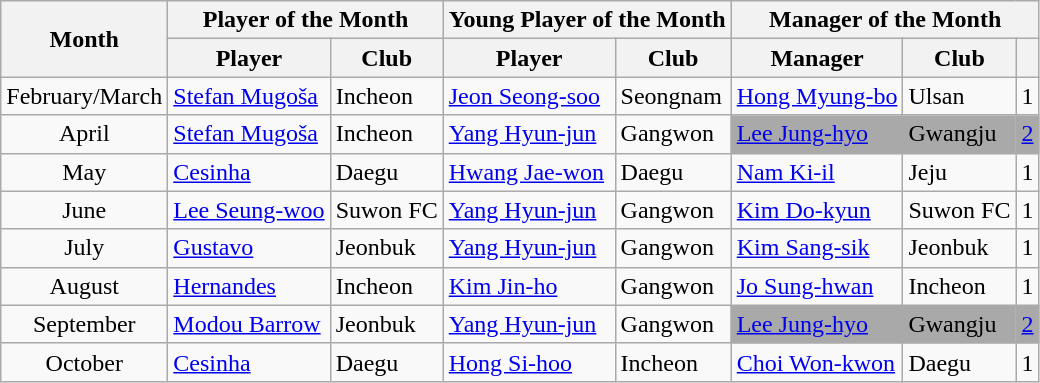<table class="wikitable">
<tr>
<th rowspan="2">Month</th>
<th colspan="2">Player of the Month</th>
<th colspan="2">Young Player of the Month</th>
<th colspan="3">Manager of the Month</th>
</tr>
<tr>
<th>Player</th>
<th>Club</th>
<th>Player</th>
<th>Club</th>
<th>Manager</th>
<th>Club</th>
<th></th>
</tr>
<tr>
<td align="center">February/March</td>
<td> <a href='#'>Stefan Mugoša</a></td>
<td>Incheon</td>
<td> <a href='#'>Jeon Seong-soo</a></td>
<td>Seongnam</td>
<td> <a href='#'>Hong Myung-bo</a></td>
<td>Ulsan</td>
<td align=center>1</td>
</tr>
<tr>
<td align=center>April</td>
<td> <a href='#'>Stefan Mugoša</a></td>
<td>Incheon</td>
<td> <a href='#'>Yang Hyun-jun</a></td>
<td>Gangwon</td>
<td bgcolor=darkgray> <a href='#'>Lee Jung-hyo</a></td>
<td bgcolor=darkgray>Gwangju</td>
<td align=center bgcolor=darkgray><a href='#'>2</a></td>
</tr>
<tr>
<td align=center>May</td>
<td> <a href='#'>Cesinha</a></td>
<td>Daegu</td>
<td> <a href='#'>Hwang Jae-won</a></td>
<td>Daegu</td>
<td> <a href='#'>Nam Ki-il</a></td>
<td>Jeju</td>
<td align=center>1</td>
</tr>
<tr>
<td align=center>June</td>
<td> <a href='#'>Lee Seung-woo</a></td>
<td>Suwon FC</td>
<td> <a href='#'>Yang Hyun-jun</a></td>
<td>Gangwon</td>
<td> <a href='#'>Kim Do-kyun</a></td>
<td>Suwon FC</td>
<td align=center>1</td>
</tr>
<tr>
<td align=center>July</td>
<td> <a href='#'>Gustavo</a></td>
<td>Jeonbuk</td>
<td> <a href='#'>Yang Hyun-jun</a></td>
<td>Gangwon</td>
<td> <a href='#'>Kim Sang-sik</a></td>
<td>Jeonbuk</td>
<td align=center>1</td>
</tr>
<tr>
<td align=center>August</td>
<td> <a href='#'>Hernandes</a></td>
<td>Incheon</td>
<td> <a href='#'>Kim Jin-ho</a></td>
<td>Gangwon</td>
<td> <a href='#'>Jo Sung-hwan</a></td>
<td>Incheon</td>
<td align=center>1</td>
</tr>
<tr>
<td align=center>September</td>
<td> <a href='#'>Modou Barrow</a></td>
<td>Jeonbuk</td>
<td> <a href='#'>Yang Hyun-jun</a></td>
<td>Gangwon</td>
<td bgcolor=darkgray> <a href='#'>Lee Jung-hyo</a></td>
<td bgcolor=darkgray>Gwangju</td>
<td align=center bgcolor=darkgray><a href='#'>2</a></td>
</tr>
<tr>
<td align=center>October</td>
<td> <a href='#'>Cesinha</a></td>
<td>Daegu</td>
<td> <a href='#'>Hong Si-hoo</a></td>
<td>Incheon</td>
<td> <a href='#'>Choi Won-kwon</a></td>
<td>Daegu</td>
<td align=center>1</td>
</tr>
</table>
